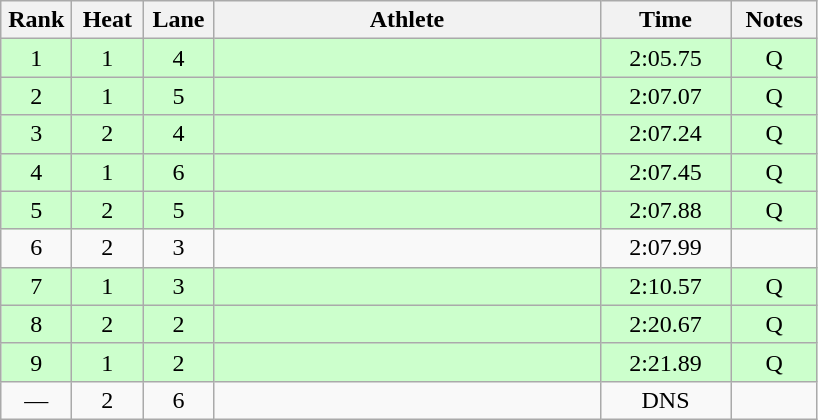<table class="wikitable sortable" style="text-align:center">
<tr>
<th width=40>Rank</th>
<th width=40>Heat</th>
<th width=40>Lane</th>
<th width=250>Athlete</th>
<th width=80>Time</th>
<th width=50>Notes</th>
</tr>
<tr bgcolor=ccffcc>
<td>1</td>
<td>1</td>
<td>4</td>
<td align=left></td>
<td>2:05.75</td>
<td>Q</td>
</tr>
<tr bgcolor=ccffcc>
<td>2</td>
<td>1</td>
<td>5</td>
<td align=left></td>
<td>2:07.07</td>
<td>Q</td>
</tr>
<tr bgcolor=ccffcc>
<td>3</td>
<td>2</td>
<td>4</td>
<td align=left></td>
<td>2:07.24</td>
<td>Q</td>
</tr>
<tr bgcolor=ccffcc>
<td>4</td>
<td>1</td>
<td>6</td>
<td align=left></td>
<td>2:07.45</td>
<td>Q</td>
</tr>
<tr bgcolor=ccffcc>
<td>5</td>
<td>2</td>
<td>5</td>
<td align=left></td>
<td>2:07.88</td>
<td>Q</td>
</tr>
<tr>
<td>6</td>
<td>2</td>
<td>3</td>
<td align=left></td>
<td>2:07.99</td>
<td></td>
</tr>
<tr bgcolor=ccffcc>
<td>7</td>
<td>1</td>
<td>3</td>
<td align=left></td>
<td>2:10.57</td>
<td>Q</td>
</tr>
<tr bgcolor=ccffcc>
<td>8</td>
<td>2</td>
<td>2</td>
<td align=left></td>
<td>2:20.67</td>
<td>Q</td>
</tr>
<tr bgcolor=ccffcc>
<td>9</td>
<td>1</td>
<td>2</td>
<td align=left></td>
<td>2:21.89</td>
<td>Q</td>
</tr>
<tr>
<td>—</td>
<td>2</td>
<td>6</td>
<td align=left></td>
<td>DNS</td>
<td></td>
</tr>
</table>
